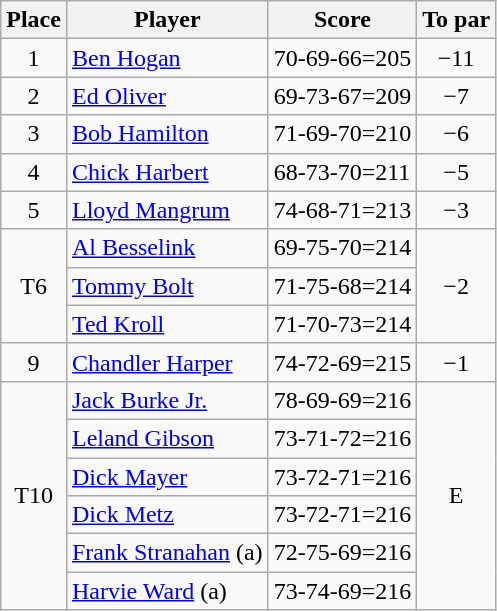<table class="wikitable">
<tr>
<th>Place</th>
<th>Player</th>
<th>Score</th>
<th>To par</th>
</tr>
<tr>
<td align=center>1</td>
<td> <a href='#'>Ben Hogan</a></td>
<td>70-69-66=205</td>
<td align=center>−11</td>
</tr>
<tr>
<td align=center>2</td>
<td> <a href='#'>Ed Oliver</a></td>
<td>69-73-67=209</td>
<td align=center>−7</td>
</tr>
<tr>
<td align=center>3</td>
<td> <a href='#'>Bob Hamilton</a></td>
<td>71-69-70=210</td>
<td align=center>−6</td>
</tr>
<tr>
<td align=center>4</td>
<td> <a href='#'>Chick Harbert</a></td>
<td>68-73-70=211</td>
<td align=center>−5</td>
</tr>
<tr>
<td align=center>5</td>
<td> <a href='#'>Lloyd Mangrum</a></td>
<td>74-68-71=213</td>
<td align="center">−3</td>
</tr>
<tr>
<td rowspan=3 align=center>T6</td>
<td> <a href='#'>Al Besselink</a></td>
<td>69-75-70=214</td>
<td rowspan=3 align=center>−2</td>
</tr>
<tr>
<td> <a href='#'>Tommy Bolt</a></td>
<td>71-75-68=214</td>
</tr>
<tr>
<td> <a href='#'>Ted Kroll</a></td>
<td>71-70-73=214</td>
</tr>
<tr>
<td align=center>9</td>
<td> <a href='#'>Chandler Harper</a></td>
<td>74-72-69=215</td>
<td align="center">−1</td>
</tr>
<tr>
<td rowspan=6 align="center">T10</td>
<td> <a href='#'>Jack Burke Jr.</a></td>
<td>78-69-69=216</td>
<td rowspan=6 align="center">E</td>
</tr>
<tr>
<td> <a href='#'>Leland Gibson</a></td>
<td>73-71-72=216</td>
</tr>
<tr>
<td> <a href='#'>Dick Mayer</a></td>
<td>73-72-71=216</td>
</tr>
<tr>
<td> <a href='#'>Dick Metz</a></td>
<td>73-72-71=216</td>
</tr>
<tr>
<td> <a href='#'>Frank Stranahan</a> (a)</td>
<td>72-75-69=216</td>
</tr>
<tr>
<td> <a href='#'>Harvie Ward</a> (a)</td>
<td>73-74-69=216</td>
</tr>
</table>
